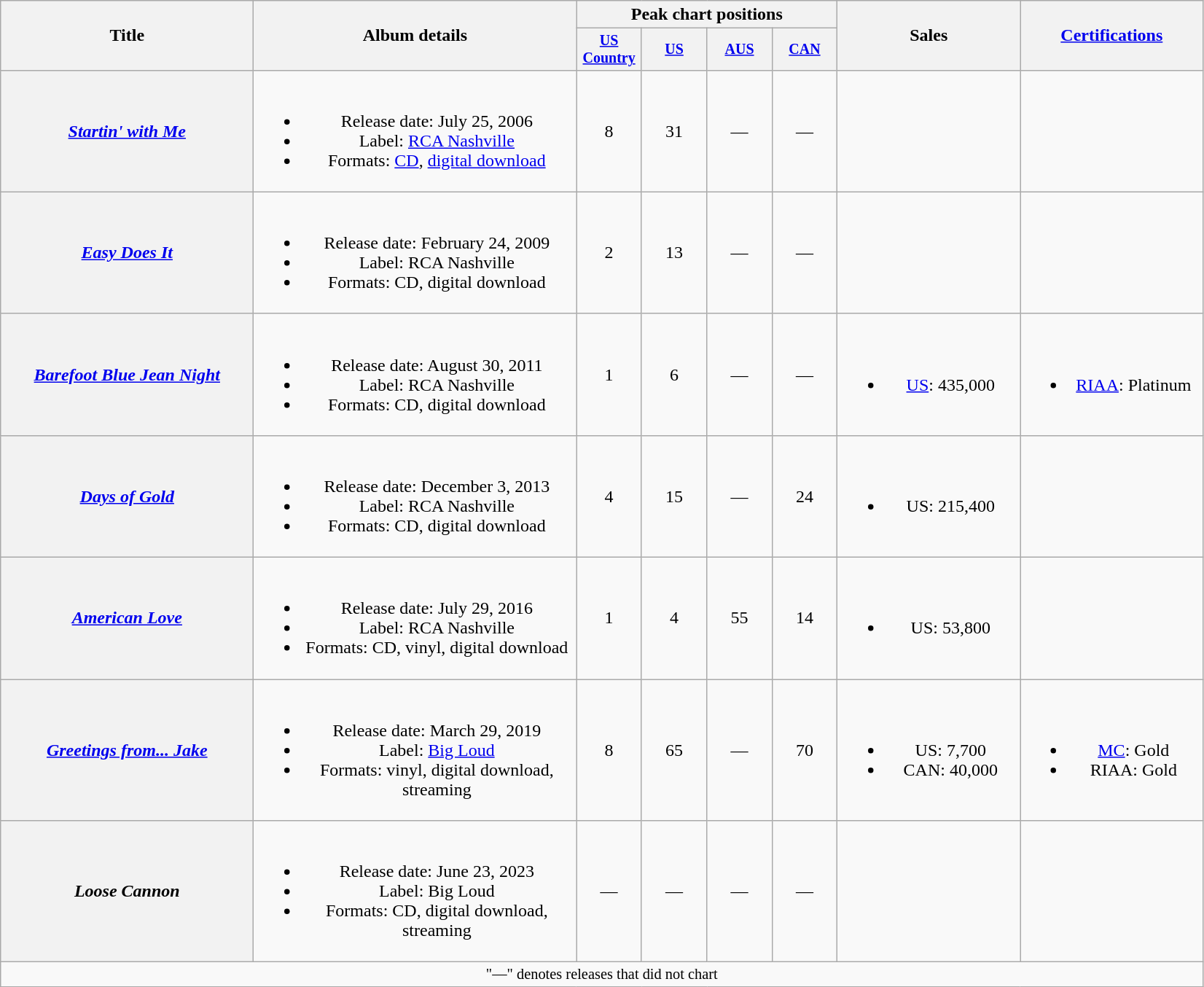<table class="wikitable plainrowheaders" style="text-align:center;">
<tr>
<th rowspan="2" style="width:14em;">Title</th>
<th rowspan="2" style="width:18em;">Album details</th>
<th colspan="4">Peak chart positions</th>
<th rowspan="2" style="width:10em;">Sales</th>
<th rowspan="2" style="width:10em;"><a href='#'>Certifications</a><br></th>
</tr>
<tr style="font-size:smaller;">
<th style="width:4em;"><a href='#'>US Country</a><br></th>
<th style="width:4em;"><a href='#'>US</a><br></th>
<th style="width:4em;"><a href='#'>AUS</a><br></th>
<th style="width:4em;"><a href='#'>CAN</a><br></th>
</tr>
<tr>
<th scope="row"><em><a href='#'>Startin' with Me</a></em></th>
<td><br><ul><li>Release date: July 25, 2006</li><li>Label: <a href='#'>RCA Nashville</a></li><li>Formats: <a href='#'>CD</a>, <a href='#'>digital download</a></li></ul></td>
<td>8</td>
<td>31</td>
<td>—</td>
<td>—</td>
<td></td>
<td></td>
</tr>
<tr>
<th scope="row"><em><a href='#'>Easy Does It</a></em></th>
<td><br><ul><li>Release date: February 24, 2009</li><li>Label: RCA Nashville</li><li>Formats: CD, digital download</li></ul></td>
<td>2</td>
<td>13</td>
<td>—</td>
<td>—</td>
<td></td>
<td></td>
</tr>
<tr>
<th scope="row"><em><a href='#'>Barefoot Blue Jean Night</a></em></th>
<td><br><ul><li>Release date: August 30, 2011</li><li>Label: RCA Nashville</li><li>Formats: CD, digital download</li></ul></td>
<td>1</td>
<td>6</td>
<td>—</td>
<td>—</td>
<td><br><ul><li><a href='#'>US</a>: 435,000</li></ul></td>
<td><br><ul><li><a href='#'>RIAA</a>: Platinum</li></ul></td>
</tr>
<tr>
<th scope="row"><em><a href='#'>Days of Gold</a></em></th>
<td><br><ul><li>Release date: December 3, 2013</li><li>Label: RCA Nashville</li><li>Formats: CD, digital download</li></ul></td>
<td>4</td>
<td>15</td>
<td>—</td>
<td>24</td>
<td><br><ul><li>US: 215,400</li></ul></td>
<td></td>
</tr>
<tr>
<th scope="row"><em><a href='#'>American Love</a></em></th>
<td><br><ul><li>Release date: July 29, 2016</li><li>Label: RCA Nashville</li><li>Formats: CD, vinyl, digital download</li></ul></td>
<td>1</td>
<td>4</td>
<td>55</td>
<td>14</td>
<td><br><ul><li>US: 53,800</li></ul></td>
<td></td>
</tr>
<tr>
<th scope="row"><em><a href='#'>Greetings from... Jake</a></em></th>
<td><br><ul><li>Release date: March 29, 2019</li><li>Label: <a href='#'>Big Loud</a></li><li>Formats: vinyl, digital download, streaming</li></ul></td>
<td>8</td>
<td>65</td>
<td>—</td>
<td>70</td>
<td><br><ul><li>US: 7,700</li><li>CAN: 40,000</li></ul></td>
<td><br><ul><li><a href='#'>MC</a>: Gold</li><li>RIAA: Gold</li></ul></td>
</tr>
<tr>
<th scope="row"><em>Loose Cannon</em></th>
<td><br><ul><li>Release date: June 23, 2023</li><li>Label: Big Loud</li><li>Formats: CD, digital download, streaming</li></ul></td>
<td>—</td>
<td>—</td>
<td>—</td>
<td>—</td>
<td></td>
<td></td>
</tr>
<tr>
<td colspan="8" style="font-size:85%">"—" denotes releases that did not chart</td>
</tr>
</table>
